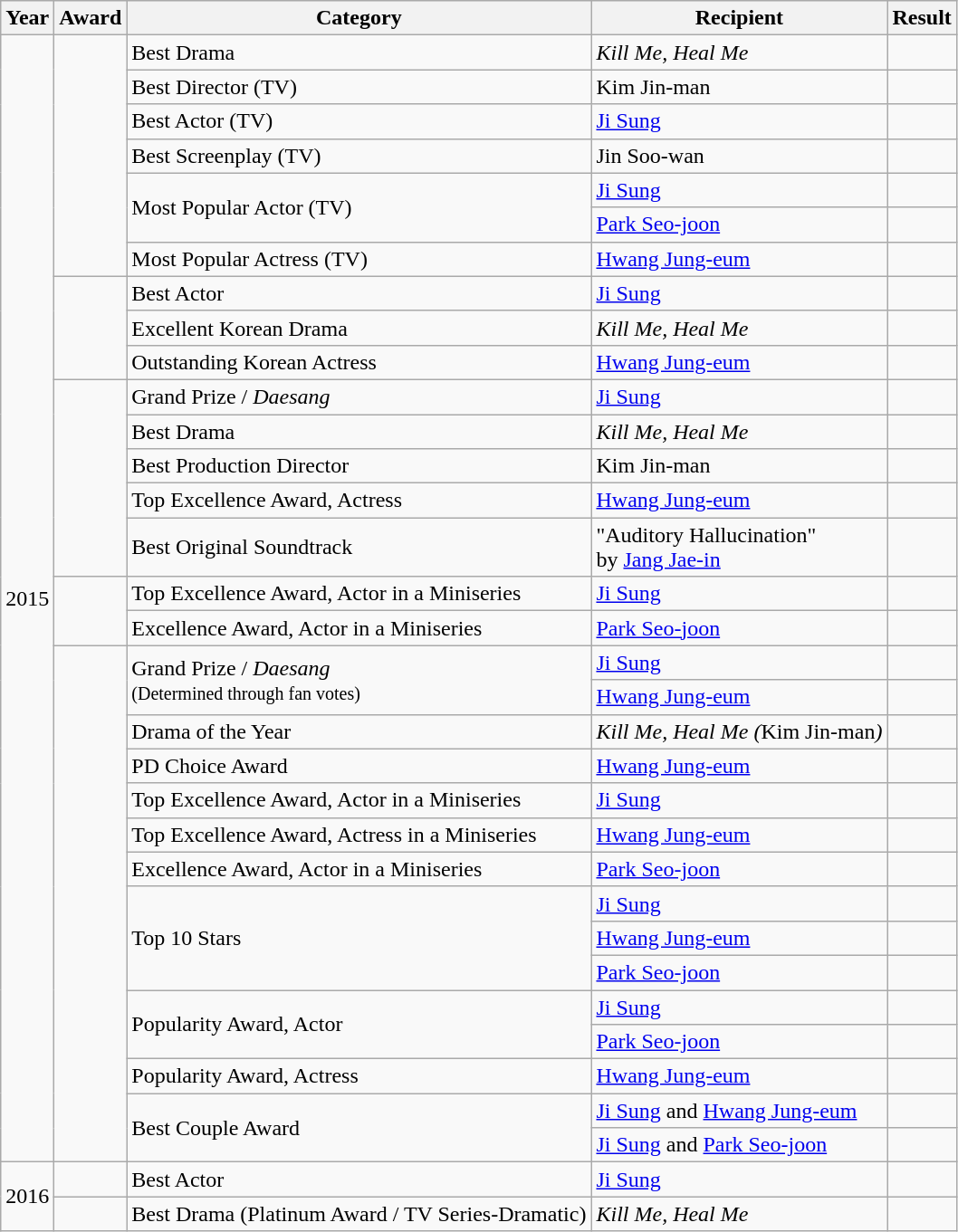<table class="wikitable">
<tr>
<th>Year</th>
<th>Award</th>
<th>Category</th>
<th>Recipient</th>
<th>Result</th>
</tr>
<tr>
<td rowspan="32">2015</td>
<td rowspan="7"></td>
<td>Best Drama</td>
<td><em>Kill Me, Heal Me</em></td>
<td></td>
</tr>
<tr>
<td>Best Director (TV)</td>
<td>Kim Jin-man</td>
<td></td>
</tr>
<tr>
<td>Best Actor (TV)</td>
<td><a href='#'>Ji Sung</a></td>
<td></td>
</tr>
<tr>
<td>Best Screenplay (TV)</td>
<td>Jin Soo-wan</td>
<td></td>
</tr>
<tr>
<td rowspan="2">Most Popular Actor (TV)</td>
<td><a href='#'>Ji Sung</a></td>
<td></td>
</tr>
<tr>
<td><a href='#'>Park Seo-joon</a></td>
<td></td>
</tr>
<tr>
<td>Most Popular Actress (TV)</td>
<td><a href='#'>Hwang Jung-eum</a></td>
<td></td>
</tr>
<tr>
<td rowspan="3"></td>
<td>Best Actor</td>
<td><a href='#'>Ji Sung</a></td>
<td></td>
</tr>
<tr>
<td>Excellent Korean Drama</td>
<td><em>Kill Me, Heal Me</em></td>
<td></td>
</tr>
<tr>
<td>Outstanding Korean Actress</td>
<td><a href='#'>Hwang Jung-eum</a></td>
<td></td>
</tr>
<tr>
<td rowspan="5"></td>
<td>Grand Prize / <em>Daesang</em></td>
<td><a href='#'>Ji Sung</a></td>
<td></td>
</tr>
<tr>
<td>Best Drama</td>
<td><em>Kill Me, Heal Me</em></td>
<td></td>
</tr>
<tr>
<td>Best Production Director</td>
<td>Kim Jin-man</td>
<td></td>
</tr>
<tr>
<td>Top Excellence Award, Actress</td>
<td><a href='#'>Hwang Jung-eum</a></td>
<td></td>
</tr>
<tr>
<td>Best Original Soundtrack</td>
<td>"Auditory Hallucination"<br>by <a href='#'>Jang Jae-in</a> </td>
<td></td>
</tr>
<tr>
<td rowspan="2"></td>
<td>Top Excellence Award, Actor in a Miniseries</td>
<td><a href='#'>Ji Sung</a></td>
<td></td>
</tr>
<tr>
<td>Excellence Award, Actor in a Miniseries</td>
<td><a href='#'>Park Seo-joon</a></td>
<td></td>
</tr>
<tr>
<td rowspan="15"></td>
<td rowspan="2">Grand Prize / <em>Daesang</em><br><small>(Determined through fan votes)</small></td>
<td><a href='#'>Ji Sung</a></td>
<td></td>
</tr>
<tr>
<td><a href='#'>Hwang Jung-eum</a></td>
<td></td>
</tr>
<tr>
<td>Drama of the Year</td>
<td><em>Kill Me, Heal Me (</em>Kim Jin-man<em>)</em></td>
<td></td>
</tr>
<tr>
<td>PD Choice Award</td>
<td><a href='#'>Hwang Jung-eum</a></td>
<td></td>
</tr>
<tr>
<td>Top Excellence Award, Actor in a Miniseries</td>
<td><a href='#'>Ji Sung</a></td>
<td></td>
</tr>
<tr>
<td>Top Excellence Award, Actress in a Miniseries</td>
<td><a href='#'>Hwang Jung-eum</a></td>
<td></td>
</tr>
<tr>
<td>Excellence Award, Actor in a Miniseries</td>
<td><a href='#'>Park Seo-joon</a></td>
<td></td>
</tr>
<tr>
<td rowspan="3">Top 10 Stars</td>
<td><a href='#'>Ji Sung</a></td>
<td></td>
</tr>
<tr>
<td><a href='#'>Hwang Jung-eum</a></td>
<td></td>
</tr>
<tr>
<td><a href='#'>Park Seo-joon</a></td>
<td></td>
</tr>
<tr>
<td rowspan="2">Popularity Award, Actor</td>
<td><a href='#'>Ji Sung</a></td>
<td></td>
</tr>
<tr>
<td><a href='#'>Park Seo-joon</a></td>
<td></td>
</tr>
<tr>
<td>Popularity Award, Actress</td>
<td><a href='#'>Hwang Jung-eum</a></td>
<td></td>
</tr>
<tr>
<td rowspan="2">Best Couple Award</td>
<td><a href='#'>Ji Sung</a> and <a href='#'>Hwang Jung-eum</a></td>
<td></td>
</tr>
<tr>
<td><a href='#'>Ji Sung</a> and <a href='#'>Park Seo-joon</a></td>
<td></td>
</tr>
<tr>
<td rowspan="2">2016</td>
<td></td>
<td>Best Actor</td>
<td><a href='#'>Ji Sung</a></td>
<td></td>
</tr>
<tr>
<td></td>
<td>Best Drama (Platinum Award / TV Series-Dramatic)</td>
<td><em>Kill Me, Heal Me</em></td>
<td></td>
</tr>
</table>
